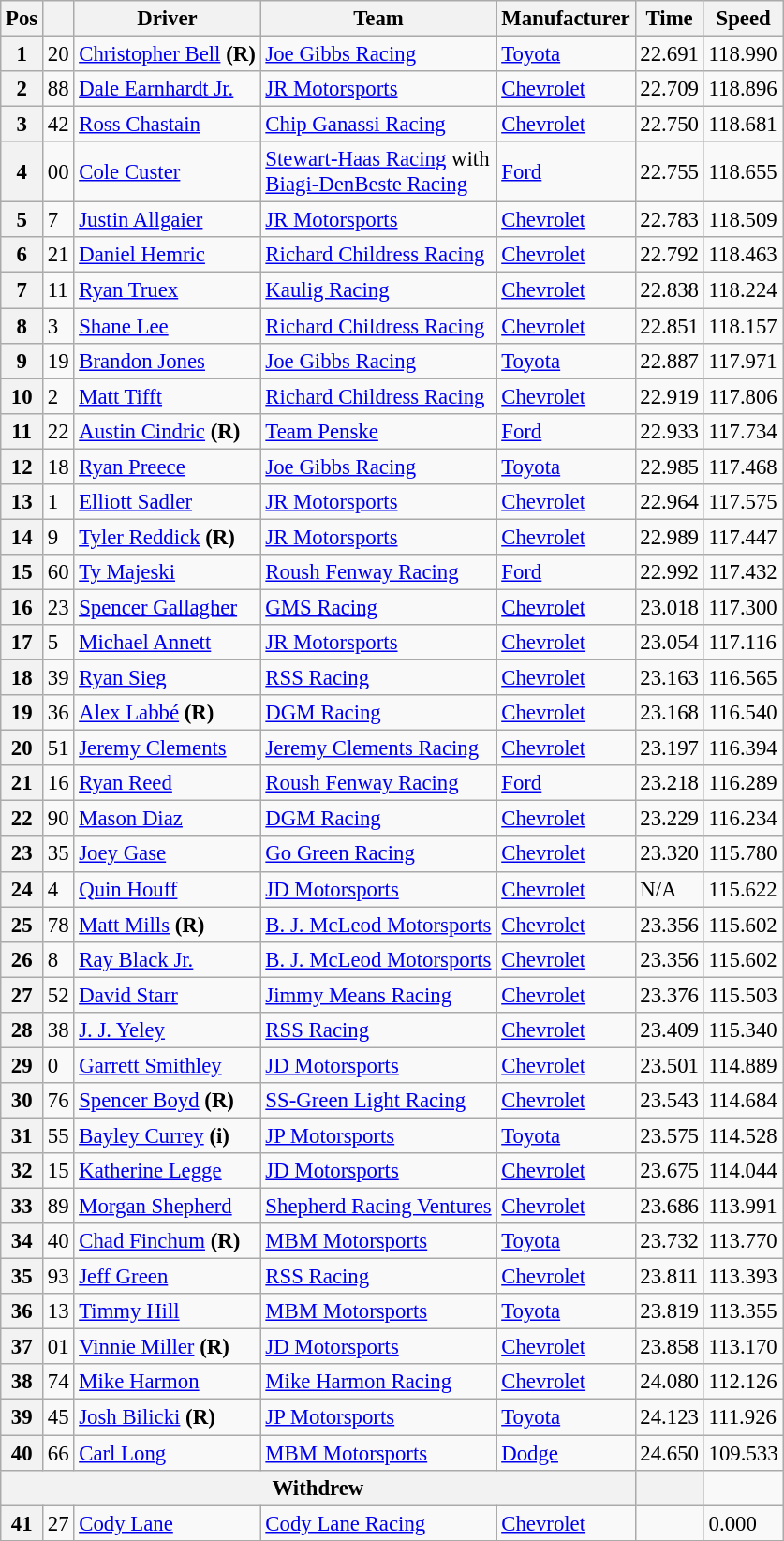<table class="wikitable" style="font-size:95%">
<tr>
<th>Pos</th>
<th></th>
<th>Driver</th>
<th>Team</th>
<th>Manufacturer</th>
<th>Time</th>
<th>Speed</th>
</tr>
<tr>
<th>1</th>
<td>20</td>
<td><a href='#'>Christopher Bell</a> <strong>(R)</strong></td>
<td><a href='#'>Joe Gibbs Racing</a></td>
<td><a href='#'>Toyota</a></td>
<td>22.691</td>
<td>118.990</td>
</tr>
<tr>
<th>2</th>
<td>88</td>
<td><a href='#'>Dale Earnhardt Jr.</a></td>
<td><a href='#'>JR Motorsports</a></td>
<td><a href='#'>Chevrolet</a></td>
<td>22.709</td>
<td>118.896</td>
</tr>
<tr>
<th>3</th>
<td>42</td>
<td><a href='#'>Ross Chastain</a></td>
<td><a href='#'>Chip Ganassi Racing</a></td>
<td><a href='#'>Chevrolet</a></td>
<td>22.750</td>
<td>118.681</td>
</tr>
<tr>
<th>4</th>
<td>00</td>
<td><a href='#'>Cole Custer</a></td>
<td><a href='#'>Stewart-Haas Racing</a> with <br> <a href='#'>Biagi-DenBeste Racing</a></td>
<td><a href='#'>Ford</a></td>
<td>22.755</td>
<td>118.655</td>
</tr>
<tr>
<th>5</th>
<td>7</td>
<td><a href='#'>Justin Allgaier</a></td>
<td><a href='#'>JR Motorsports</a></td>
<td><a href='#'>Chevrolet</a></td>
<td>22.783</td>
<td>118.509</td>
</tr>
<tr>
<th>6</th>
<td>21</td>
<td><a href='#'>Daniel Hemric</a></td>
<td><a href='#'>Richard Childress Racing</a></td>
<td><a href='#'>Chevrolet</a></td>
<td>22.792</td>
<td>118.463</td>
</tr>
<tr>
<th>7</th>
<td>11</td>
<td><a href='#'>Ryan Truex</a></td>
<td><a href='#'>Kaulig Racing</a></td>
<td><a href='#'>Chevrolet</a></td>
<td>22.838</td>
<td>118.224</td>
</tr>
<tr>
<th>8</th>
<td>3</td>
<td><a href='#'>Shane Lee</a></td>
<td><a href='#'>Richard Childress Racing</a></td>
<td><a href='#'>Chevrolet</a></td>
<td>22.851</td>
<td>118.157</td>
</tr>
<tr>
<th>9</th>
<td>19</td>
<td><a href='#'>Brandon Jones</a></td>
<td><a href='#'>Joe Gibbs Racing</a></td>
<td><a href='#'>Toyota</a></td>
<td>22.887</td>
<td>117.971</td>
</tr>
<tr>
<th>10</th>
<td>2</td>
<td><a href='#'>Matt Tifft</a></td>
<td><a href='#'>Richard Childress Racing</a></td>
<td><a href='#'>Chevrolet</a></td>
<td>22.919</td>
<td>117.806</td>
</tr>
<tr>
<th>11</th>
<td>22</td>
<td><a href='#'>Austin Cindric</a> <strong>(R)</strong></td>
<td><a href='#'>Team Penske</a></td>
<td><a href='#'>Ford</a></td>
<td>22.933</td>
<td>117.734</td>
</tr>
<tr>
<th>12</th>
<td>18</td>
<td><a href='#'>Ryan Preece</a></td>
<td><a href='#'>Joe Gibbs Racing</a></td>
<td><a href='#'>Toyota</a></td>
<td>22.985</td>
<td>117.468</td>
</tr>
<tr>
<th>13</th>
<td>1</td>
<td><a href='#'>Elliott Sadler</a></td>
<td><a href='#'>JR Motorsports</a></td>
<td><a href='#'>Chevrolet</a></td>
<td>22.964</td>
<td>117.575</td>
</tr>
<tr>
<th>14</th>
<td>9</td>
<td><a href='#'>Tyler Reddick</a> <strong>(R)</strong></td>
<td><a href='#'>JR Motorsports</a></td>
<td><a href='#'>Chevrolet</a></td>
<td>22.989</td>
<td>117.447</td>
</tr>
<tr>
<th>15</th>
<td>60</td>
<td><a href='#'>Ty Majeski</a></td>
<td><a href='#'>Roush Fenway Racing</a></td>
<td><a href='#'>Ford</a></td>
<td>22.992</td>
<td>117.432</td>
</tr>
<tr>
<th>16</th>
<td>23</td>
<td><a href='#'>Spencer Gallagher</a></td>
<td><a href='#'>GMS Racing</a></td>
<td><a href='#'>Chevrolet</a></td>
<td>23.018</td>
<td>117.300</td>
</tr>
<tr>
<th>17</th>
<td>5</td>
<td><a href='#'>Michael Annett</a></td>
<td><a href='#'>JR Motorsports</a></td>
<td><a href='#'>Chevrolet</a></td>
<td>23.054</td>
<td>117.116</td>
</tr>
<tr>
<th>18</th>
<td>39</td>
<td><a href='#'>Ryan Sieg</a></td>
<td><a href='#'>RSS Racing</a></td>
<td><a href='#'>Chevrolet</a></td>
<td>23.163</td>
<td>116.565</td>
</tr>
<tr>
<th>19</th>
<td>36</td>
<td><a href='#'>Alex Labbé</a> <strong>(R)</strong></td>
<td><a href='#'>DGM Racing</a></td>
<td><a href='#'>Chevrolet</a></td>
<td>23.168</td>
<td>116.540</td>
</tr>
<tr>
<th>20</th>
<td>51</td>
<td><a href='#'>Jeremy Clements</a></td>
<td><a href='#'>Jeremy Clements Racing</a></td>
<td><a href='#'>Chevrolet</a></td>
<td>23.197</td>
<td>116.394</td>
</tr>
<tr>
<th>21</th>
<td>16</td>
<td><a href='#'>Ryan Reed</a></td>
<td><a href='#'>Roush Fenway Racing</a></td>
<td><a href='#'>Ford</a></td>
<td>23.218</td>
<td>116.289</td>
</tr>
<tr>
<th>22</th>
<td>90</td>
<td><a href='#'>Mason Diaz</a></td>
<td><a href='#'>DGM Racing</a></td>
<td><a href='#'>Chevrolet</a></td>
<td>23.229</td>
<td>116.234</td>
</tr>
<tr>
<th>23</th>
<td>35</td>
<td><a href='#'>Joey Gase</a></td>
<td><a href='#'>Go Green Racing</a></td>
<td><a href='#'>Chevrolet</a></td>
<td>23.320</td>
<td>115.780</td>
</tr>
<tr>
<th>24</th>
<td>4</td>
<td><a href='#'>Quin Houff</a></td>
<td><a href='#'>JD Motorsports</a></td>
<td><a href='#'>Chevrolet</a></td>
<td>N/A</td>
<td>115.622</td>
</tr>
<tr>
<th>25</th>
<td>78</td>
<td><a href='#'>Matt Mills</a> <strong>(R)</strong></td>
<td><a href='#'>B. J. McLeod Motorsports</a></td>
<td><a href='#'>Chevrolet</a></td>
<td>23.356</td>
<td>115.602</td>
</tr>
<tr>
<th>26</th>
<td>8</td>
<td><a href='#'>Ray Black Jr.</a></td>
<td><a href='#'>B. J. McLeod Motorsports</a></td>
<td><a href='#'>Chevrolet</a></td>
<td>23.356</td>
<td>115.602</td>
</tr>
<tr>
<th>27</th>
<td>52</td>
<td><a href='#'>David Starr</a></td>
<td><a href='#'>Jimmy Means Racing</a></td>
<td><a href='#'>Chevrolet</a></td>
<td>23.376</td>
<td>115.503</td>
</tr>
<tr>
<th>28</th>
<td>38</td>
<td><a href='#'>J. J. Yeley</a></td>
<td><a href='#'>RSS Racing</a></td>
<td><a href='#'>Chevrolet</a></td>
<td>23.409</td>
<td>115.340</td>
</tr>
<tr>
<th>29</th>
<td>0</td>
<td><a href='#'>Garrett Smithley</a></td>
<td><a href='#'>JD Motorsports</a></td>
<td><a href='#'>Chevrolet</a></td>
<td>23.501</td>
<td>114.889</td>
</tr>
<tr>
<th>30</th>
<td>76</td>
<td><a href='#'>Spencer Boyd</a> <strong>(R)</strong></td>
<td><a href='#'>SS-Green Light Racing</a></td>
<td><a href='#'>Chevrolet</a></td>
<td>23.543</td>
<td>114.684</td>
</tr>
<tr>
<th>31</th>
<td>55</td>
<td><a href='#'>Bayley Currey</a> <strong>(i)</strong></td>
<td><a href='#'>JP Motorsports</a></td>
<td><a href='#'>Toyota</a></td>
<td>23.575</td>
<td>114.528</td>
</tr>
<tr>
<th>32</th>
<td>15</td>
<td><a href='#'>Katherine Legge</a></td>
<td><a href='#'>JD Motorsports</a></td>
<td><a href='#'>Chevrolet</a></td>
<td>23.675</td>
<td>114.044</td>
</tr>
<tr>
<th>33</th>
<td>89</td>
<td><a href='#'>Morgan Shepherd</a></td>
<td><a href='#'>Shepherd Racing Ventures</a></td>
<td><a href='#'>Chevrolet</a></td>
<td>23.686</td>
<td>113.991</td>
</tr>
<tr>
<th>34</th>
<td>40</td>
<td><a href='#'>Chad Finchum</a> <strong>(R)</strong></td>
<td><a href='#'>MBM Motorsports</a></td>
<td><a href='#'>Toyota</a></td>
<td>23.732</td>
<td>113.770</td>
</tr>
<tr>
<th>35</th>
<td>93</td>
<td><a href='#'>Jeff Green</a></td>
<td><a href='#'>RSS Racing</a></td>
<td><a href='#'>Chevrolet</a></td>
<td>23.811</td>
<td>113.393</td>
</tr>
<tr>
<th>36</th>
<td>13</td>
<td><a href='#'>Timmy Hill</a></td>
<td><a href='#'>MBM Motorsports</a></td>
<td><a href='#'>Toyota</a></td>
<td>23.819</td>
<td>113.355</td>
</tr>
<tr>
<th>37</th>
<td>01</td>
<td><a href='#'>Vinnie Miller</a> <strong>(R)</strong></td>
<td><a href='#'>JD Motorsports</a></td>
<td><a href='#'>Chevrolet</a></td>
<td>23.858</td>
<td>113.170</td>
</tr>
<tr>
<th>38</th>
<td>74</td>
<td><a href='#'>Mike Harmon</a></td>
<td><a href='#'>Mike Harmon Racing</a></td>
<td><a href='#'>Chevrolet</a></td>
<td>24.080</td>
<td>112.126</td>
</tr>
<tr>
<th>39</th>
<td>45</td>
<td><a href='#'>Josh Bilicki</a> <strong>(R)</strong></td>
<td><a href='#'>JP Motorsports</a></td>
<td><a href='#'>Toyota</a></td>
<td>24.123</td>
<td>111.926</td>
</tr>
<tr>
<th>40</th>
<td>66</td>
<td><a href='#'>Carl Long</a></td>
<td><a href='#'>MBM Motorsports</a></td>
<td><a href='#'>Dodge</a></td>
<td>24.650</td>
<td>109.533</td>
</tr>
<tr>
<th colspan="5">Withdrew</th>
<th></th>
<td></td>
</tr>
<tr>
<th>41</th>
<td>27</td>
<td><a href='#'>Cody Lane</a></td>
<td><a href='#'>Cody Lane Racing</a></td>
<td><a href='#'>Chevrolet</a></td>
<td></td>
<td>0.000</td>
</tr>
<tr>
</tr>
</table>
